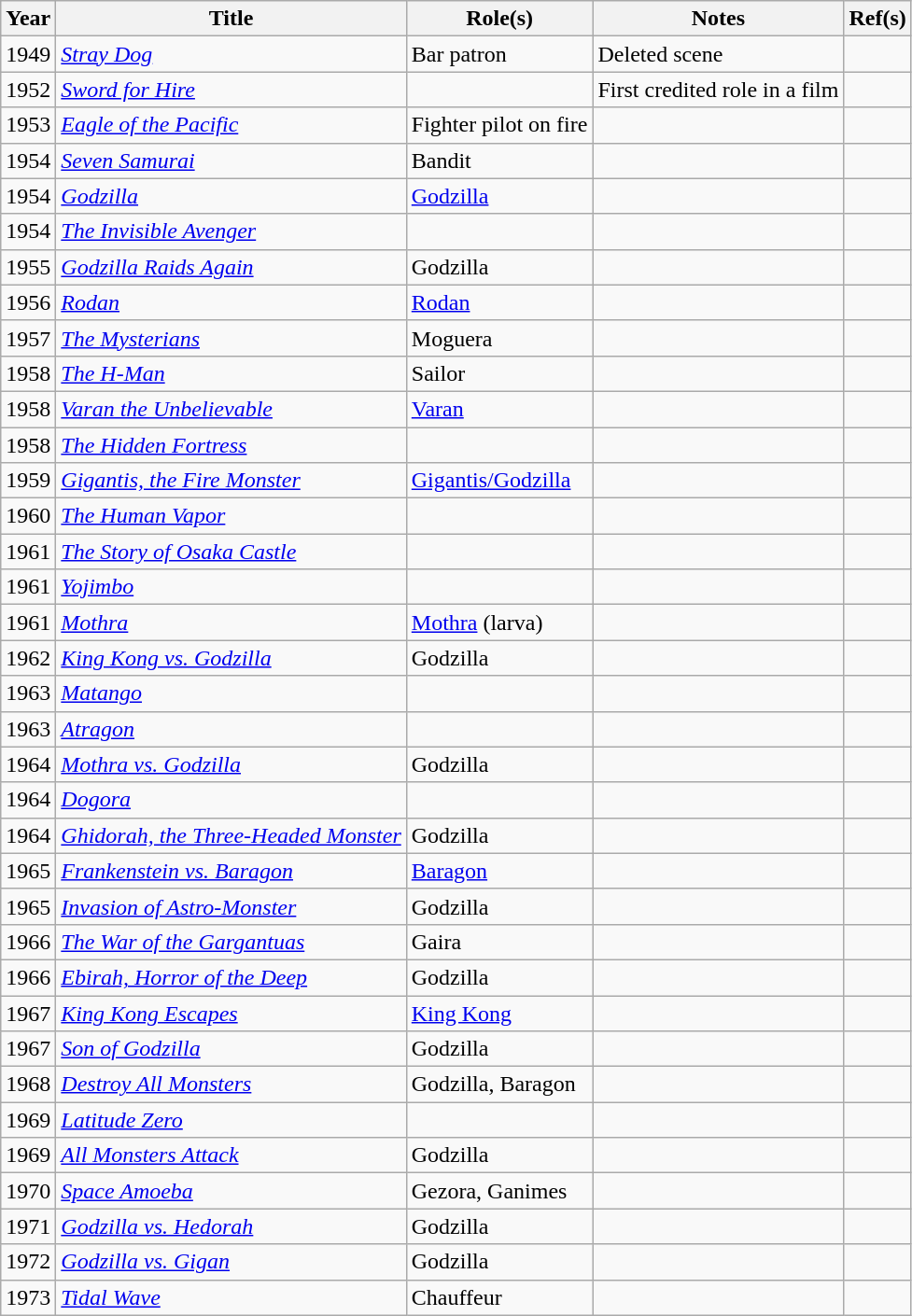<table class="wikitable sortable">
<tr>
<th>Year</th>
<th>Title</th>
<th>Role(s)</th>
<th class="unsortable">Notes</th>
<th>Ref(s)</th>
</tr>
<tr>
<td>1949</td>
<td><em><a href='#'>Stray Dog</a></em></td>
<td>Bar patron</td>
<td>Deleted scene</td>
<td></td>
</tr>
<tr>
<td>1952</td>
<td><em><a href='#'>Sword for Hire</a></em></td>
<td></td>
<td>First credited role in a film</td>
<td></td>
</tr>
<tr>
<td>1953</td>
<td><em><a href='#'>Eagle of the Pacific</a></em></td>
<td>Fighter pilot on fire</td>
<td></td>
<td></td>
</tr>
<tr>
<td>1954</td>
<td><em><a href='#'>Seven Samurai</a></em></td>
<td>Bandit</td>
<td></td>
<td></td>
</tr>
<tr>
<td>1954</td>
<td><em><a href='#'>Godzilla</a></em></td>
<td><a href='#'>Godzilla</a></td>
<td></td>
<td></td>
</tr>
<tr>
<td>1954</td>
<td><em><a href='#'>The Invisible Avenger</a></em></td>
<td></td>
<td></td>
<td></td>
</tr>
<tr>
<td>1955</td>
<td><em><a href='#'>Godzilla Raids Again</a></em></td>
<td>Godzilla</td>
<td></td>
<td></td>
</tr>
<tr>
<td>1956</td>
<td><em><a href='#'>Rodan</a></em></td>
<td><a href='#'>Rodan</a></td>
<td></td>
<td></td>
</tr>
<tr>
<td>1957</td>
<td><em><a href='#'>The Mysterians</a></em></td>
<td>Moguera</td>
<td></td>
<td></td>
</tr>
<tr>
<td>1958</td>
<td><em><a href='#'>The H-Man</a></em></td>
<td>Sailor</td>
<td></td>
<td></td>
</tr>
<tr>
<td>1958</td>
<td><em><a href='#'>Varan the Unbelievable</a></em></td>
<td><a href='#'>Varan</a></td>
<td></td>
<td></td>
</tr>
<tr>
<td>1958</td>
<td><em><a href='#'>The Hidden Fortress</a></em></td>
<td></td>
<td></td>
<td></td>
</tr>
<tr>
<td>1959</td>
<td><a href='#'><em>Gigantis, the Fire Monster</em></a></td>
<td><a href='#'>Gigantis/Godzilla</a></td>
<td></td>
<td></td>
</tr>
<tr>
<td>1960</td>
<td><em><a href='#'>The Human Vapor</a></em></td>
<td></td>
<td></td>
<td></td>
</tr>
<tr>
<td>1961</td>
<td><em><a href='#'>The Story of Osaka Castle</a></em></td>
<td></td>
<td></td>
<td></td>
</tr>
<tr>
<td>1961</td>
<td><em><a href='#'>Yojimbo</a></em></td>
<td></td>
<td></td>
<td></td>
</tr>
<tr>
<td>1961</td>
<td><em><a href='#'>Mothra</a></em></td>
<td><a href='#'>Mothra</a> (larva)</td>
<td></td>
<td></td>
</tr>
<tr>
<td>1962</td>
<td><em><a href='#'>King Kong vs. Godzilla</a></em></td>
<td>Godzilla</td>
<td></td>
<td></td>
</tr>
<tr>
<td>1963</td>
<td><em><a href='#'>Matango</a></em></td>
<td></td>
<td></td>
<td></td>
</tr>
<tr>
<td>1963</td>
<td><em><a href='#'>Atragon</a></em></td>
<td></td>
<td></td>
<td></td>
</tr>
<tr>
<td>1964</td>
<td><em><a href='#'>Mothra vs. Godzilla</a></em></td>
<td>Godzilla</td>
<td></td>
<td></td>
</tr>
<tr>
<td>1964</td>
<td><em><a href='#'>Dogora</a></em></td>
<td></td>
<td></td>
<td></td>
</tr>
<tr>
<td>1964</td>
<td><em><a href='#'>Ghidorah, the Three-Headed Monster</a></em></td>
<td>Godzilla</td>
<td></td>
<td></td>
</tr>
<tr>
<td>1965</td>
<td><em><a href='#'>Frankenstein vs. Baragon</a></em></td>
<td><a href='#'>Baragon</a></td>
<td></td>
<td></td>
</tr>
<tr>
<td>1965</td>
<td><em><a href='#'>Invasion of Astro-Monster</a></em></td>
<td>Godzilla</td>
<td></td>
<td></td>
</tr>
<tr>
<td>1966</td>
<td><em><a href='#'>The War of the Gargantuas</a></em></td>
<td>Gaira</td>
<td></td>
<td></td>
</tr>
<tr>
<td>1966</td>
<td><em><a href='#'>Ebirah, Horror of the Deep</a></em></td>
<td>Godzilla</td>
<td></td>
<td></td>
</tr>
<tr>
<td>1967</td>
<td><em><a href='#'>King Kong Escapes</a></em></td>
<td><a href='#'>King Kong</a></td>
<td></td>
<td></td>
</tr>
<tr>
<td>1967</td>
<td><em><a href='#'>Son of Godzilla</a></em></td>
<td>Godzilla</td>
<td></td>
<td></td>
</tr>
<tr>
<td>1968</td>
<td><em><a href='#'>Destroy All Monsters</a></em></td>
<td>Godzilla, Baragon</td>
<td></td>
<td></td>
</tr>
<tr>
<td>1969</td>
<td><em><a href='#'>Latitude Zero</a></em></td>
<td></td>
<td></td>
<td></td>
</tr>
<tr>
<td>1969</td>
<td><em><a href='#'>All Monsters Attack</a></em></td>
<td>Godzilla</td>
<td></td>
<td></td>
</tr>
<tr>
<td>1970</td>
<td><em><a href='#'>Space Amoeba</a></em></td>
<td>Gezora, Ganimes</td>
<td></td>
<td></td>
</tr>
<tr>
<td>1971</td>
<td><em><a href='#'>Godzilla vs. Hedorah</a></em></td>
<td>Godzilla</td>
<td></td>
<td></td>
</tr>
<tr>
<td>1972</td>
<td><em><a href='#'>Godzilla vs. Gigan</a></em></td>
<td>Godzilla</td>
<td></td>
<td></td>
</tr>
<tr>
<td>1973</td>
<td><em><a href='#'>Tidal Wave</a></em></td>
<td>Chauffeur</td>
<td></td>
<td></td>
</tr>
</table>
